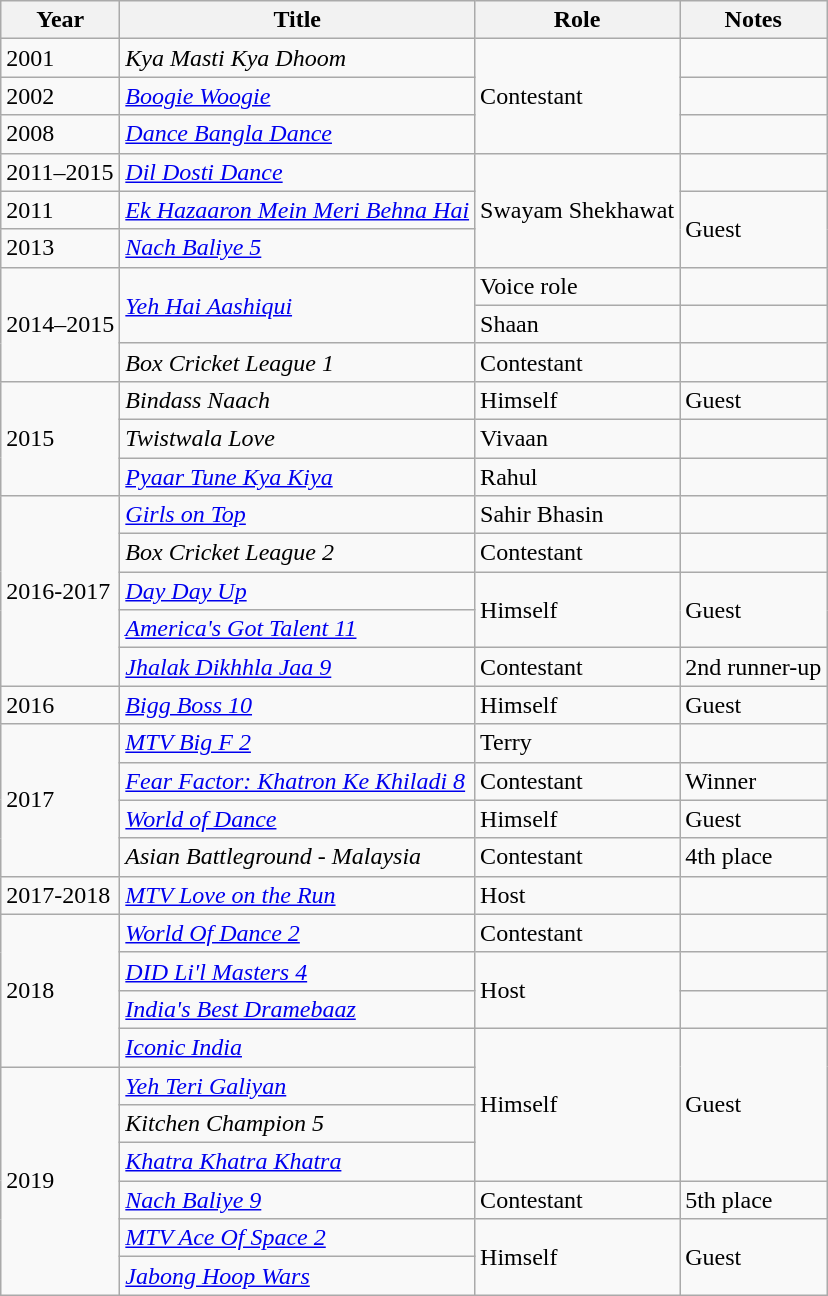<table class="wikitable">
<tr>
<th>Year</th>
<th>Title</th>
<th>Role</th>
<th>Notes</th>
</tr>
<tr>
<td>2001</td>
<td><em>Kya Masti Kya Dhoom</em></td>
<td rowspan="3">Contestant</td>
<td></td>
</tr>
<tr>
<td>2002</td>
<td><em><a href='#'>Boogie Woogie</a></em></td>
<td></td>
</tr>
<tr>
<td>2008</td>
<td><em><a href='#'>Dance Bangla Dance</a></em></td>
<td></td>
</tr>
<tr>
<td>2011–2015</td>
<td><em><a href='#'>Dil Dosti Dance</a></em></td>
<td rowspan="3">Swayam Shekhawat</td>
<td></td>
</tr>
<tr>
<td>2011</td>
<td><em><a href='#'>Ek Hazaaron Mein Meri Behna Hai</a></em></td>
<td rowspan="2">Guest</td>
</tr>
<tr>
<td>2013</td>
<td><em><a href='#'>Nach Baliye 5</a></em></td>
</tr>
<tr>
<td rowspan="3">2014–2015</td>
<td rowspan="2"><em><a href='#'>Yeh Hai Aashiqui</a></em></td>
<td>Voice role</td>
<td></td>
</tr>
<tr>
<td>Shaan</td>
<td></td>
</tr>
<tr>
<td><em>Box Cricket League 1</em></td>
<td>Contestant</td>
<td></td>
</tr>
<tr>
<td rowspan="3">2015</td>
<td><em>Bindass Naach</em></td>
<td>Himself</td>
<td>Guest</td>
</tr>
<tr>
<td><em>Twistwala Love</em></td>
<td>Vivaan</td>
<td></td>
</tr>
<tr>
<td><em><a href='#'>Pyaar Tune Kya Kiya</a></em></td>
<td>Rahul</td>
<td></td>
</tr>
<tr>
<td rowspan="5">2016-2017</td>
<td><em><a href='#'>Girls on Top</a></em></td>
<td>Sahir Bhasin</td>
<td></td>
</tr>
<tr>
<td><em>Box Cricket League 2</em></td>
<td>Contestant</td>
<td></td>
</tr>
<tr>
<td><em><a href='#'>Day Day Up</a></em></td>
<td rowspan="2">Himself</td>
<td rowspan="2">Guest</td>
</tr>
<tr>
<td><em><a href='#'>America's Got Talent 11</a></em></td>
</tr>
<tr>
<td><em><a href='#'>Jhalak Dikhhla Jaa 9</a></em></td>
<td>Contestant</td>
<td>2nd runner-up</td>
</tr>
<tr>
<td>2016</td>
<td><em><a href='#'>Bigg Boss 10</a></em></td>
<td>Himself</td>
<td>Guest</td>
</tr>
<tr>
<td rowspan="4">2017</td>
<td><em><a href='#'>MTV Big F 2</a></em></td>
<td>Terry</td>
<td></td>
</tr>
<tr>
<td><em><a href='#'>Fear Factor: Khatron Ke Khiladi 8</a></em></td>
<td>Contestant</td>
<td>Winner</td>
</tr>
<tr>
<td><em><a href='#'>World of Dance</a></em></td>
<td>Himself</td>
<td>Guest</td>
</tr>
<tr>
<td><em>Asian Battleground - Malaysia</em></td>
<td>Contestant</td>
<td>4th place</td>
</tr>
<tr>
<td>2017-2018</td>
<td><em><a href='#'>MTV Love on the Run</a></em></td>
<td>Host</td>
<td></td>
</tr>
<tr>
<td rowspan="4">2018</td>
<td><em><a href='#'>World Of Dance 2</a></em></td>
<td>Contestant</td>
<td></td>
</tr>
<tr>
<td><em><a href='#'>DID Li'l Masters 4</a></em></td>
<td rowspan="2">Host</td>
<td></td>
</tr>
<tr>
<td><em><a href='#'>India's Best Dramebaaz</a></em></td>
<td></td>
</tr>
<tr>
<td><em><a href='#'>Iconic India</a></em></td>
<td rowspan="4">Himself</td>
<td rowspan="4">Guest</td>
</tr>
<tr>
<td rowspan="6">2019</td>
<td><em><a href='#'>Yeh Teri Galiyan</a></em></td>
</tr>
<tr>
<td><em>Kitchen Champion 5</em></td>
</tr>
<tr>
<td><em><a href='#'>Khatra Khatra Khatra</a></em></td>
</tr>
<tr>
<td><em><a href='#'>Nach Baliye 9</a></em></td>
<td>Contestant</td>
<td>5th place</td>
</tr>
<tr>
<td><em><a href='#'>MTV Ace Of Space 2</a></em></td>
<td rowspan="2">Himself</td>
<td rowspan="2">Guest</td>
</tr>
<tr>
<td><em><a href='#'>Jabong Hoop Wars</a></em></td>
</tr>
</table>
